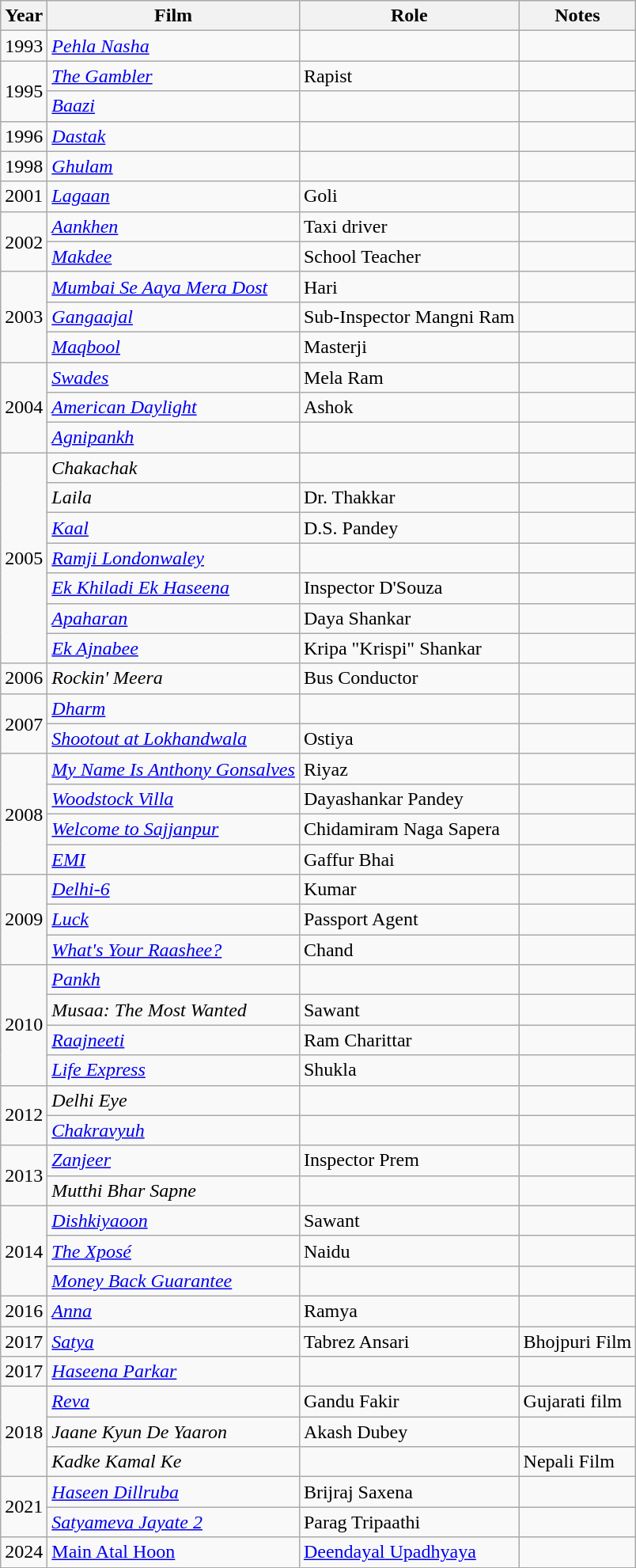<table class="wikitable sortable">
<tr>
<th>Year</th>
<th>Film</th>
<th>Role</th>
<th>Notes</th>
</tr>
<tr>
<td>1993</td>
<td><em><a href='#'>Pehla Nasha</a></em></td>
<td></td>
<td></td>
</tr>
<tr>
<td Rowspan=2>1995</td>
<td><em><a href='#'>The Gambler</a></em></td>
<td>Rapist</td>
<td></td>
</tr>
<tr>
<td><em><a href='#'>Baazi</a></em></td>
<td></td>
<td></td>
</tr>
<tr>
<td>1996</td>
<td><em><a href='#'>Dastak</a></em></td>
<td></td>
<td></td>
</tr>
<tr>
<td>1998</td>
<td><em><a href='#'>Ghulam</a></em></td>
<td></td>
<td></td>
</tr>
<tr>
<td>2001</td>
<td><em><a href='#'>Lagaan</a></em></td>
<td>Goli</td>
<td></td>
</tr>
<tr>
<td rowspan=2>2002</td>
<td><em><a href='#'>Aankhen</a></em></td>
<td>Taxi driver</td>
<td></td>
</tr>
<tr>
<td><em><a href='#'>Makdee</a></em></td>
<td>School Teacher</td>
<td></td>
</tr>
<tr>
<td rowspan=3>2003</td>
<td><em><a href='#'>Mumbai Se Aaya Mera Dost</a></em></td>
<td>Hari</td>
<td></td>
</tr>
<tr>
<td><em><a href='#'>Gangaajal</a></em></td>
<td>Sub-Inspector Mangni Ram</td>
<td></td>
</tr>
<tr>
<td><em><a href='#'>Maqbool</a></em></td>
<td>Masterji</td>
<td></td>
</tr>
<tr>
<td rowspan=3>2004</td>
<td><em><a href='#'>Swades</a></em></td>
<td>Mela Ram</td>
<td></td>
</tr>
<tr>
<td><em><a href='#'>American Daylight</a></em></td>
<td>Ashok</td>
<td></td>
</tr>
<tr>
<td><em><a href='#'>Agnipankh</a></em></td>
<td></td>
<td></td>
</tr>
<tr>
<td rowspan=7>2005</td>
<td><em>Chakachak</em></td>
<td></td>
<td></td>
</tr>
<tr>
<td><em>Laila</em></td>
<td>Dr. Thakkar</td>
<td></td>
</tr>
<tr>
<td><em><a href='#'>Kaal</a></em></td>
<td>D.S. Pandey</td>
<td></td>
</tr>
<tr>
<td><em><a href='#'>Ramji Londonwaley</a></em></td>
<td></td>
<td></td>
</tr>
<tr>
<td><em><a href='#'>Ek Khiladi Ek Haseena</a></em></td>
<td>Inspector D'Souza</td>
<td></td>
</tr>
<tr>
<td><em><a href='#'>Apaharan</a></em></td>
<td>Daya Shankar</td>
<td></td>
</tr>
<tr>
<td><em><a href='#'>Ek Ajnabee</a></em></td>
<td>Kripa "Krispi" Shankar</td>
<td></td>
</tr>
<tr>
<td>2006</td>
<td><em>Rockin' Meera</em></td>
<td>Bus Conductor</td>
<td></td>
</tr>
<tr>
<td rowspan=2>2007</td>
<td><em><a href='#'>Dharm</a></em></td>
<td></td>
<td></td>
</tr>
<tr>
<td><em><a href='#'>Shootout at Lokhandwala</a></em></td>
<td>Ostiya</td>
<td></td>
</tr>
<tr>
<td rowspan=4>2008</td>
<td><em><a href='#'>My Name Is Anthony Gonsalves</a></em></td>
<td>Riyaz</td>
<td></td>
</tr>
<tr>
<td><em><a href='#'>Woodstock Villa</a></em></td>
<td>Dayashankar Pandey</td>
<td></td>
</tr>
<tr>
<td><em><a href='#'>Welcome to Sajjanpur</a></em></td>
<td>Chidamiram Naga Sapera</td>
<td></td>
</tr>
<tr>
<td><em><a href='#'>EMI</a></em></td>
<td>Gaffur Bhai</td>
<td></td>
</tr>
<tr>
<td rowspan=3>2009</td>
<td><em><a href='#'>Delhi-6</a></em></td>
<td>Kumar</td>
<td></td>
</tr>
<tr>
<td><em><a href='#'>Luck</a></em></td>
<td>Passport Agent</td>
<td></td>
</tr>
<tr>
<td><em><a href='#'>What's Your Raashee?</a></em></td>
<td>Chand</td>
<td></td>
</tr>
<tr>
<td rowspan=4>2010</td>
<td><em><a href='#'>Pankh</a></em></td>
<td></td>
<td></td>
</tr>
<tr>
<td><em>Musaa: The Most Wanted</em></td>
<td>Sawant</td>
<td></td>
</tr>
<tr>
<td><em><a href='#'>Raajneeti</a></em></td>
<td>Ram Charittar</td>
<td></td>
</tr>
<tr>
<td><em><a href='#'>Life Express</a></em></td>
<td>Shukla</td>
<td></td>
</tr>
<tr>
<td rowspan=2>2012</td>
<td><em>Delhi Eye</em></td>
<td></td>
<td></td>
</tr>
<tr>
<td><em><a href='#'>Chakravyuh</a></em></td>
<td></td>
<td></td>
</tr>
<tr>
<td rowspan=2>2013</td>
<td><em><a href='#'>Zanjeer</a></em></td>
<td>Inspector Prem</td>
<td></td>
</tr>
<tr>
<td><em>Mutthi Bhar Sapne</em></td>
<td></td>
<td></td>
</tr>
<tr>
<td rowspan=3>2014</td>
<td><em><a href='#'>Dishkiyaoon</a></em></td>
<td>Sawant</td>
<td></td>
</tr>
<tr>
<td><em><a href='#'>The Xposé</a></em></td>
<td>Naidu</td>
<td></td>
</tr>
<tr>
<td><em><a href='#'>Money Back Guarantee</a></em></td>
<td></td>
<td></td>
</tr>
<tr>
<td rowspan=1>2016</td>
<td><em><a href='#'>Anna</a></em></td>
<td>Ramya</td>
<td></td>
</tr>
<tr>
<td>2017</td>
<td><em><a href='#'>Satya</a></em></td>
<td>Tabrez Ansari</td>
<td>Bhojpuri Film</td>
</tr>
<tr>
<td>2017</td>
<td><em><a href='#'>Haseena Parkar</a></em></td>
<td></td>
<td></td>
</tr>
<tr>
<td rowspan=3>2018</td>
<td><em><a href='#'>Reva</a></em></td>
<td>Gandu Fakir</td>
<td>Gujarati film</td>
</tr>
<tr>
<td><em>Jaane Kyun De Yaaron</em></td>
<td>Akash Dubey</td>
<td></td>
</tr>
<tr>
<td><em>Kadke Kamal Ke</em></td>
<td></td>
<td>Nepali Film</td>
</tr>
<tr>
<td rowspan=2>2021</td>
<td><em><a href='#'>Haseen Dillruba</a></em></td>
<td>Brijraj Saxena</td>
<td></td>
</tr>
<tr>
<td><em><a href='#'>Satyameva Jayate 2</a></em></td>
<td>Parag Tripaathi</td>
<td></td>
</tr>
<tr>
<td>2024</td>
<td><a href='#'>Main Atal Hoon</a></td>
<td><a href='#'>Deendayal Upadhyaya</a></td>
<td></td>
</tr>
</table>
